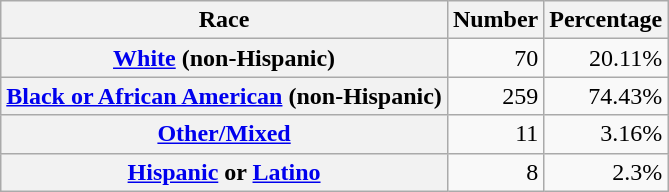<table class="wikitable" style="text-align:right">
<tr>
<th scope="col">Race</th>
<th scope="col">Number</th>
<th scope="col">Percentage</th>
</tr>
<tr>
<th scope="row"><a href='#'>White</a> (non-Hispanic)</th>
<td>70</td>
<td>20.11%</td>
</tr>
<tr>
<th scope="row"><a href='#'>Black or African American</a> (non-Hispanic)</th>
<td>259</td>
<td>74.43%</td>
</tr>
<tr>
<th scope="row"><a href='#'>Other/Mixed</a></th>
<td>11</td>
<td>3.16%</td>
</tr>
<tr>
<th scope="row"><a href='#'>Hispanic</a> or <a href='#'>Latino</a></th>
<td>8</td>
<td>2.3%</td>
</tr>
</table>
